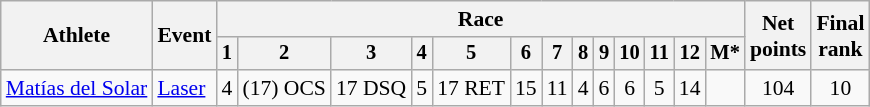<table class="wikitable" style="font-size:90%">
<tr>
<th rowspan=2>Athlete</th>
<th rowspan=2>Event</th>
<th colspan=13>Race</th>
<th rowspan=2>Net<br>points</th>
<th rowspan=2>Final<br>rank</th>
</tr>
<tr style="font-size:95%">
<th>1</th>
<th>2</th>
<th>3</th>
<th>4</th>
<th>5</th>
<th>6</th>
<th>7</th>
<th>8</th>
<th>9</th>
<th>10</th>
<th>11</th>
<th>12</th>
<th>M*</th>
</tr>
<tr align=center>
<td align=left><a href='#'>Matías del Solar</a></td>
<td align=left><a href='#'>Laser</a></td>
<td>4</td>
<td>(17) OCS</td>
<td>17 DSQ</td>
<td>5</td>
<td>17 RET</td>
<td>15</td>
<td>11</td>
<td>4</td>
<td>6</td>
<td>6</td>
<td>5</td>
<td>14</td>
<td></td>
<td>104</td>
<td>10</td>
</tr>
</table>
